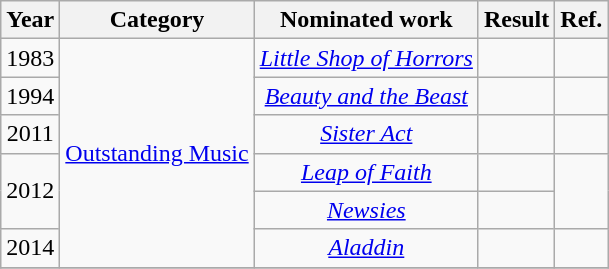<table class="wikitable plainrowheaders" style="text-align:center;">
<tr>
<th>Year</th>
<th>Category</th>
<th>Nominated work</th>
<th>Result</th>
<th>Ref.</th>
</tr>
<tr>
<td>1983</td>
<td rowspan="6"><a href='#'>Outstanding Music</a></td>
<td><em><a href='#'>Little Shop of Horrors</a></em></td>
<td></td>
<td></td>
</tr>
<tr>
<td>1994</td>
<td><em><a href='#'>Beauty and the Beast</a></em></td>
<td></td>
<td></td>
</tr>
<tr>
<td>2011</td>
<td><em><a href='#'>Sister Act</a></em></td>
<td></td>
<td></td>
</tr>
<tr>
<td rowspan="2">2012</td>
<td><em><a href='#'>Leap of Faith</a></em></td>
<td></td>
<td rowspan="2"></td>
</tr>
<tr>
<td><em><a href='#'>Newsies</a></em></td>
<td></td>
</tr>
<tr>
<td>2014</td>
<td><em><a href='#'>Aladdin</a></em></td>
<td></td>
<td></td>
</tr>
<tr>
</tr>
</table>
